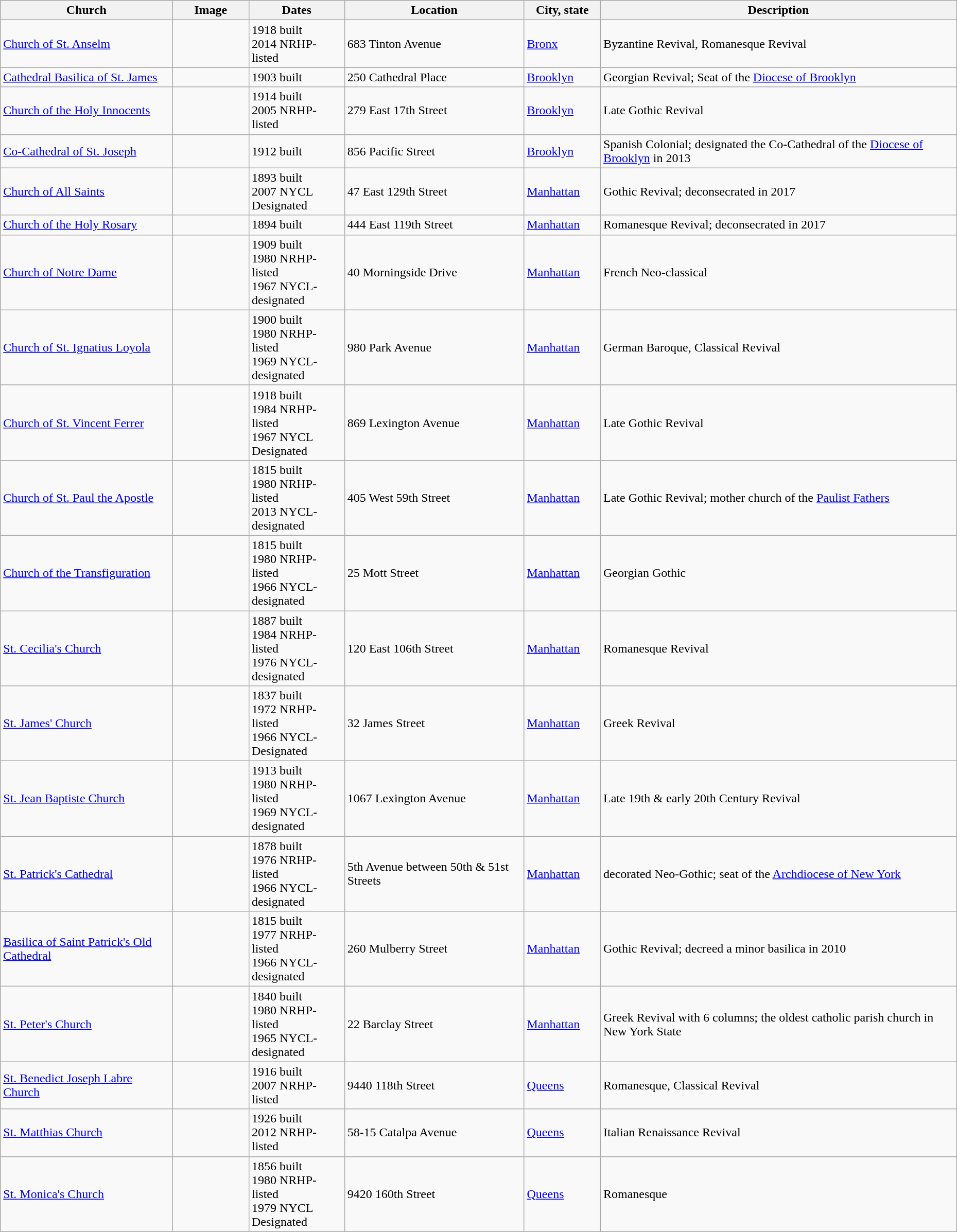<table class="wikitable sortable" style="width:98%">
<tr>
<th width = 18%><strong>Church</strong></th>
<th width = 8% class="unsortable"><strong>Image</strong></th>
<th width = 10%><strong>Dates</strong></th>
<th><strong>Location</strong></th>
<th width = 8%><strong>City, state</strong></th>
<th class="unsortable"><strong>Description</strong></th>
</tr>
<tr>
<td><a href='#'>Church of St. Anselm</a></td>
<td></td>
<td>1918 built<br>2014 NRHP-listed</td>
<td>683 Tinton Avenue<br><small></small></td>
<td><a href='#'>Bronx</a></td>
<td>Byzantine Revival, Romanesque Revival</td>
</tr>
<tr>
<td><a href='#'>Cathedral Basilica of St. James</a></td>
<td></td>
<td>1903 built</td>
<td>250 Cathedral Place<br><small></small></td>
<td><a href='#'>Brooklyn</a></td>
<td>Georgian Revival; Seat of the <a href='#'>Diocese of Brooklyn</a></td>
</tr>
<tr>
<td><a href='#'>Church of the Holy Innocents</a></td>
<td></td>
<td>1914 built<br>2005 NRHP-listed</td>
<td>279 East 17th Street<br><small></small></td>
<td><a href='#'>Brooklyn</a></td>
<td>Late Gothic Revival</td>
</tr>
<tr>
<td><a href='#'>Co-Cathedral of St. Joseph</a></td>
<td></td>
<td>1912 built</td>
<td>856 Pacific Street<br><small></small></td>
<td><a href='#'>Brooklyn</a></td>
<td>Spanish Colonial; designated the Co-Cathedral of the <a href='#'>Diocese of Brooklyn</a> in 2013</td>
</tr>
<tr>
<td><a href='#'>Church of All Saints</a></td>
<td></td>
<td>1893 built<br>2007 NYCL Designated</td>
<td>47 East 129th Street<br><small></small></td>
<td><a href='#'>Manhattan</a></td>
<td>Gothic Revival; deconsecrated in 2017</td>
</tr>
<tr>
<td><a href='#'>Church of the Holy Rosary</a></td>
<td></td>
<td>1894 built</td>
<td>444 East 119th Street<br><small></small></td>
<td><a href='#'>Manhattan</a></td>
<td>Romanesque Revival; deconsecrated in 2017</td>
</tr>
<tr>
<td><a href='#'>Church of Notre Dame</a></td>
<td></td>
<td>1909 built<br>1980 NRHP-listed<br>1967 NYCL-designated</td>
<td>40 Morningside Drive<br><small></small></td>
<td><a href='#'>Manhattan</a></td>
<td>French Neo-classical</td>
</tr>
<tr>
<td><a href='#'>Church of St. Ignatius Loyola</a></td>
<td></td>
<td>1900 built<br>1980 NRHP-listed<br>1969 NYCL-designated</td>
<td>980 Park Avenue<br><small></small></td>
<td><a href='#'>Manhattan</a></td>
<td>German Baroque, Classical Revival</td>
</tr>
<tr>
<td><a href='#'>Church of St. Vincent Ferrer</a></td>
<td></td>
<td>1918 built<br>1984 NRHP-listed<br>1967 NYCL Designated</td>
<td>869 Lexington Avenue<br><small></small></td>
<td><a href='#'>Manhattan</a></td>
<td>Late Gothic Revival</td>
</tr>
<tr>
<td><a href='#'>Church of St. Paul the Apostle</a></td>
<td></td>
<td>1815 built<br>1980 NRHP-listed<br>2013 NYCL-designated</td>
<td>405 West 59th Street<br><small></small></td>
<td><a href='#'>Manhattan</a></td>
<td>Late Gothic Revival; mother church of the <a href='#'>Paulist Fathers</a></td>
</tr>
<tr>
<td><a href='#'>Church of the Transfiguration</a></td>
<td></td>
<td>1815 built<br>1980 NRHP-listed<br>1966 NYCL-designated</td>
<td>25 Mott Street<br><small></small></td>
<td><a href='#'>Manhattan</a></td>
<td>Georgian Gothic</td>
</tr>
<tr>
<td><a href='#'>St. Cecilia's Church</a></td>
<td></td>
<td>1887 built<br>1984 NRHP-listed<br>1976 NYCL-designated</td>
<td>120 East 106th Street<br><small></small></td>
<td><a href='#'>Manhattan</a></td>
<td>Romanesque Revival</td>
</tr>
<tr>
<td><a href='#'>St. James' Church</a></td>
<td></td>
<td>1837 built<br>1972 NRHP-listed<br>1966 NYCL-Designated</td>
<td>32 James Street<br><small></small></td>
<td><a href='#'>Manhattan</a></td>
<td>Greek Revival</td>
</tr>
<tr>
<td><a href='#'>St. Jean Baptiste Church</a></td>
<td></td>
<td>1913 built<br>1980 NRHP-listed<br>1969 NYCL-designated</td>
<td>1067 Lexington Avenue<br><small></small></td>
<td><a href='#'>Manhattan</a></td>
<td>Late 19th & early 20th Century Revival</td>
</tr>
<tr>
<td><a href='#'>St. Patrick's Cathedral</a></td>
<td></td>
<td>1878 built<br>1976 NRHP-listed<br>1966 NYCL-designated</td>
<td>5th Avenue between 50th & 51st Streets<br><small></small></td>
<td><a href='#'>Manhattan</a></td>
<td>decorated Neo-Gothic; seat of the <a href='#'>Archdiocese of New York</a></td>
</tr>
<tr>
<td><a href='#'>Basilica of Saint Patrick's Old Cathedral</a></td>
<td></td>
<td>1815 built<br>1977 NRHP-listed<br>1966 NYCL-designated</td>
<td>260 Mulberry Street<br><small></small></td>
<td><a href='#'>Manhattan</a></td>
<td>Gothic Revival; decreed a minor basilica in 2010</td>
</tr>
<tr>
<td><a href='#'>St. Peter's Church</a></td>
<td></td>
<td>1840 built<br>1980 NRHP-listed<br>1965 NYCL-designated</td>
<td>22 Barclay Street<br><small></small></td>
<td><a href='#'>Manhattan</a></td>
<td>Greek Revival with 6 columns; the oldest catholic parish church in New York State</td>
</tr>
<tr>
<td><a href='#'>St. Benedict Joseph Labre Church</a></td>
<td></td>
<td>1916 built<br>2007 NRHP-listed</td>
<td>9440 118th Street<br><small></small></td>
<td><a href='#'>Queens</a></td>
<td>Romanesque, Classical Revival</td>
</tr>
<tr>
<td><a href='#'>St. Matthias Church</a></td>
<td></td>
<td>1926 built<br>2012 NRHP-listed</td>
<td>58-15 Catalpa Avenue<br><small></small></td>
<td><a href='#'>Queens</a></td>
<td>Italian Renaissance Revival</td>
</tr>
<tr>
<td><a href='#'>St. Monica's Church</a></td>
<td></td>
<td>1856 built<br>1980 NRHP-listed<br>1979 NYCL Designated</td>
<td>9420 160th Street<br><small></small></td>
<td><a href='#'>Queens</a></td>
<td>Romanesque</td>
</tr>
</table>
